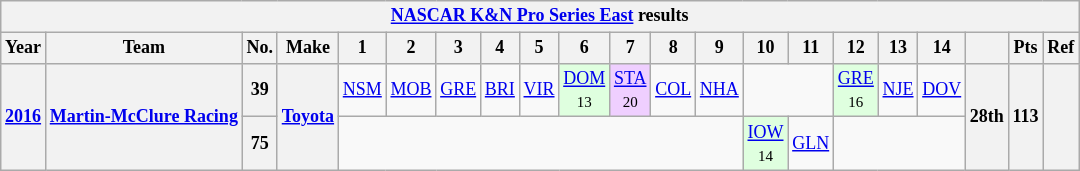<table class="wikitable" style="text-align:center; font-size:75%">
<tr>
<th colspan=45><a href='#'>NASCAR K&N Pro Series East</a> results</th>
</tr>
<tr>
<th>Year</th>
<th>Team</th>
<th>No.</th>
<th>Make</th>
<th>1</th>
<th>2</th>
<th>3</th>
<th>4</th>
<th>5</th>
<th>6</th>
<th>7</th>
<th>8</th>
<th>9</th>
<th>10</th>
<th>11</th>
<th>12</th>
<th>13</th>
<th>14</th>
<th></th>
<th>Pts</th>
<th>Ref</th>
</tr>
<tr>
<th rowspan=2><a href='#'>2016</a></th>
<th rowspan=2><a href='#'>Martin-McClure Racing</a></th>
<th>39</th>
<th rowspan=2><a href='#'>Toyota</a></th>
<td><a href='#'>NSM</a></td>
<td><a href='#'>MOB</a></td>
<td><a href='#'>GRE</a></td>
<td><a href='#'>BRI</a></td>
<td><a href='#'>VIR</a></td>
<td style="background:#DFFFDF;"><a href='#'>DOM</a><br><small>13</small></td>
<td style="background:#EFCFFF;"><a href='#'>STA</a><br><small>20</small></td>
<td><a href='#'>COL</a></td>
<td><a href='#'>NHA</a></td>
<td colspan=2></td>
<td style="background:#DFFFDF;"><a href='#'>GRE</a><br><small>16</small></td>
<td><a href='#'>NJE</a></td>
<td><a href='#'>DOV</a></td>
<th rowspan=2>28th</th>
<th rowspan=2>113</th>
<th rowspan=2></th>
</tr>
<tr>
<th>75</th>
<td colspan=9></td>
<td style="background:#DFFFDF;"><a href='#'>IOW</a><br><small>14</small></td>
<td><a href='#'>GLN</a></td>
<td colspan=3></td>
</tr>
</table>
